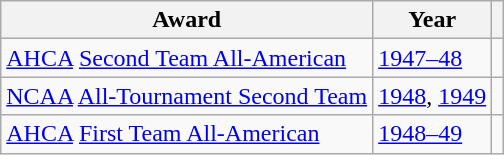<table class="wikitable">
<tr>
<th>Award</th>
<th>Year</th>
<th></th>
</tr>
<tr>
<td><a href='#'>AHCA</a> <a href='#'>Second Team All-American</a></td>
<td><a href='#'>1947–48</a></td>
<td></td>
</tr>
<tr>
<td><a href='#'>NCAA</a> <a href='#'>All-Tournament Second Team</a></td>
<td><a href='#'>1948</a>, <a href='#'>1949</a></td>
<td></td>
</tr>
<tr>
<td><a href='#'>AHCA</a> <a href='#'>First Team All-American</a></td>
<td><a href='#'>1948–49</a></td>
<td></td>
</tr>
</table>
